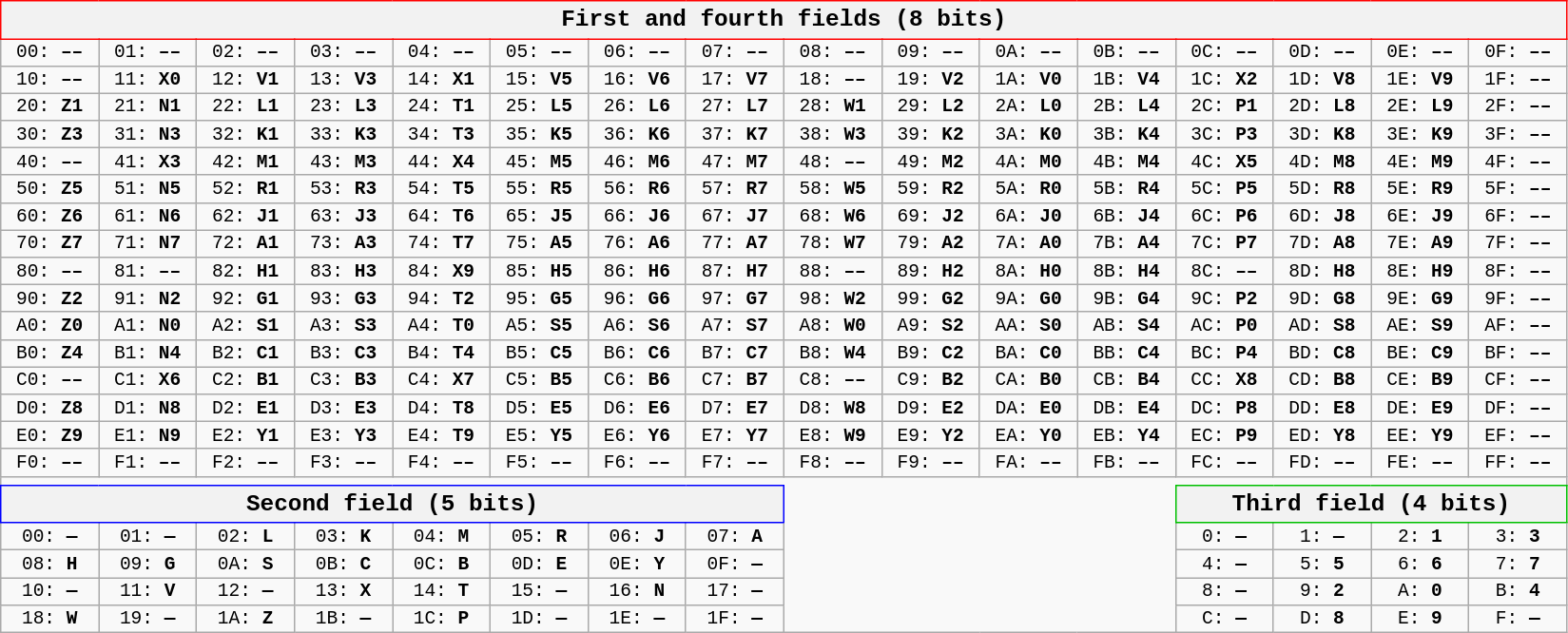<table class="wikitable" style="text-align: center; font-family: monospace;">
<tr>
<th colspan=16 style="font-size: 125%; border: 1px solid red;"><strong>First and fourth fields (8 bits)</strong></th>
</tr>
<tr style="line-height: 100%;" width=6%>
<td> 00: <strong>––</strong> </td>
<td> 01: <strong>––</strong> </td>
<td> 02: <strong>––</strong> </td>
<td> 03: <strong>––</strong> </td>
<td> 04: <strong>––</strong> </td>
<td> 05: <strong>––</strong> </td>
<td> 06: <strong>––</strong> </td>
<td> 07: <strong>––</strong> </td>
<td> 08: <strong>––</strong> </td>
<td> 09: <strong>––</strong> </td>
<td> 0A: <strong>––</strong> </td>
<td> 0B: <strong>––</strong> </td>
<td> 0C: <strong>––</strong> </td>
<td> 0D: <strong>––</strong> </td>
<td> 0E: <strong>––</strong> </td>
<td> 0F: <strong>––</strong> </td>
</tr>
<tr style="line-height: 100%;">
<td>10: <strong>––</strong></td>
<td>11: <strong>X0</strong></td>
<td>12: <strong>V1</strong></td>
<td>13: <strong>V3</strong></td>
<td>14: <strong>X1</strong></td>
<td>15: <strong>V5</strong></td>
<td>16: <strong>V6</strong></td>
<td>17: <strong>V7</strong></td>
<td>18: <strong>––</strong></td>
<td>19: <strong>V2</strong></td>
<td>1A: <strong>V0</strong></td>
<td>1B: <strong>V4</strong></td>
<td>1C: <strong>X2</strong></td>
<td>1D: <strong>V8</strong></td>
<td>1E: <strong>V9</strong></td>
<td>1F: <strong>––</strong></td>
</tr>
<tr style="line-height: 100%;">
<td>20: <strong>Z1</strong></td>
<td>21: <strong>N1</strong></td>
<td>22: <strong>L1</strong></td>
<td>23: <strong>L3</strong></td>
<td>24: <strong>T1</strong></td>
<td>25: <strong>L5</strong></td>
<td>26: <strong>L6</strong></td>
<td>27: <strong>L7</strong></td>
<td>28: <strong>W1</strong></td>
<td>29: <strong>L2</strong></td>
<td>2A: <strong>L0</strong></td>
<td>2B: <strong>L4</strong></td>
<td>2C: <strong>P1</strong></td>
<td>2D: <strong>L8</strong></td>
<td>2E: <strong>L9</strong></td>
<td>2F: <strong>––</strong></td>
</tr>
<tr style="line-height: 100%;">
<td>30: <strong>Z3</strong></td>
<td>31: <strong>N3</strong></td>
<td>32: <strong>K1</strong></td>
<td>33: <strong>K3</strong></td>
<td>34: <strong>T3</strong></td>
<td>35: <strong>K5</strong></td>
<td>36: <strong>K6</strong></td>
<td>37: <strong>K7</strong></td>
<td>38: <strong>W3</strong></td>
<td>39: <strong>K2</strong></td>
<td>3A: <strong>K0</strong></td>
<td>3B: <strong>K4</strong></td>
<td>3C: <strong>P3</strong></td>
<td>3D: <strong>K8</strong></td>
<td>3E: <strong>K9</strong></td>
<td>3F: <strong>––</strong></td>
</tr>
<tr style="line-height: 100%;">
<td>40: <strong>––</strong></td>
<td>41: <strong>X3</strong></td>
<td>42: <strong>M1</strong></td>
<td>43: <strong>M3</strong></td>
<td>44: <strong>X4</strong></td>
<td>45: <strong>M5</strong></td>
<td>46: <strong>M6</strong></td>
<td>47: <strong>M7</strong></td>
<td>48: <strong>––</strong></td>
<td>49: <strong>M2</strong></td>
<td>4A: <strong>M0</strong></td>
<td>4B: <strong>M4</strong></td>
<td>4C: <strong>X5</strong></td>
<td>4D: <strong>M8</strong></td>
<td>4E: <strong>M9</strong></td>
<td>4F: <strong>––</strong></td>
</tr>
<tr style="line-height: 100%;">
<td>50: <strong>Z5</strong></td>
<td>51: <strong>N5</strong></td>
<td>52: <strong>R1</strong></td>
<td>53: <strong>R3</strong></td>
<td>54: <strong>T5</strong></td>
<td>55: <strong>R5</strong></td>
<td>56: <strong>R6</strong></td>
<td>57: <strong>R7</strong></td>
<td>58: <strong>W5</strong></td>
<td>59: <strong>R2</strong></td>
<td>5A: <strong>R0</strong></td>
<td>5B: <strong>R4</strong></td>
<td>5C: <strong>P5</strong></td>
<td>5D: <strong>R8</strong></td>
<td>5E: <strong>R9</strong></td>
<td>5F: <strong>––</strong></td>
</tr>
<tr style="line-height: 100%;">
<td>60: <strong>Z6</strong></td>
<td>61: <strong>N6</strong></td>
<td>62: <strong>J1</strong></td>
<td>63: <strong>J3</strong></td>
<td>64: <strong>T6</strong></td>
<td>65: <strong>J5</strong></td>
<td>66: <strong>J6</strong></td>
<td>67: <strong>J7</strong></td>
<td>68: <strong>W6</strong></td>
<td>69: <strong>J2</strong></td>
<td>6A: <strong>J0</strong></td>
<td>6B: <strong>J4</strong></td>
<td>6C: <strong>P6</strong></td>
<td>6D: <strong>J8</strong></td>
<td>6E: <strong>J9</strong></td>
<td>6F: <strong>––</strong></td>
</tr>
<tr style="line-height: 100%;">
<td>70: <strong>Z7</strong></td>
<td>71: <strong>N7</strong></td>
<td>72: <strong>A1</strong></td>
<td>73: <strong>A3</strong></td>
<td>74: <strong>T7</strong></td>
<td>75: <strong>A5</strong></td>
<td>76: <strong>A6</strong></td>
<td>77: <strong>A7</strong></td>
<td>78: <strong>W7</strong></td>
<td>79: <strong>A2</strong></td>
<td>7A: <strong>A0</strong></td>
<td>7B: <strong>A4</strong></td>
<td>7C: <strong>P7</strong></td>
<td>7D: <strong>A8</strong></td>
<td>7E: <strong>A9</strong></td>
<td>7F: <strong>––</strong></td>
</tr>
<tr style="line-height: 100%;">
<td>80: <strong>––</strong></td>
<td>81: <strong>––</strong></td>
<td>82: <strong>H1</strong></td>
<td>83: <strong>H3</strong></td>
<td>84: <strong>X9</strong></td>
<td>85: <strong>H5</strong></td>
<td>86: <strong>H6</strong></td>
<td>87: <strong>H7</strong></td>
<td>88: <strong>––</strong></td>
<td>89: <strong>H2</strong></td>
<td>8A: <strong>H0</strong></td>
<td>8B: <strong>H4</strong></td>
<td>8C: <strong>––</strong></td>
<td>8D: <strong>H8</strong></td>
<td>8E: <strong>H9</strong></td>
<td>8F: <strong>––</strong></td>
</tr>
<tr style="line-height: 100%;">
<td>90: <strong>Z2</strong></td>
<td>91: <strong>N2</strong></td>
<td>92: <strong>G1</strong></td>
<td>93: <strong>G3</strong></td>
<td>94: <strong>T2</strong></td>
<td>95: <strong>G5</strong></td>
<td>96: <strong>G6</strong></td>
<td>97: <strong>G7</strong></td>
<td>98: <strong>W2</strong></td>
<td>99: <strong>G2</strong></td>
<td>9A: <strong>G0</strong></td>
<td>9B: <strong>G4</strong></td>
<td>9C: <strong>P2</strong></td>
<td>9D: <strong>G8</strong></td>
<td>9E: <strong>G9</strong></td>
<td>9F: <strong>––</strong></td>
</tr>
<tr style="line-height: 100%;">
<td>A0: <strong>Z0</strong></td>
<td>A1: <strong>N0</strong></td>
<td>A2: <strong>S1</strong></td>
<td>A3: <strong>S3</strong></td>
<td>A4: <strong>T0</strong></td>
<td>A5: <strong>S5</strong></td>
<td>A6: <strong>S6</strong></td>
<td>A7: <strong>S7</strong></td>
<td>A8: <strong>W0</strong></td>
<td>A9: <strong>S2</strong></td>
<td>AA: <strong>S0</strong></td>
<td>AB: <strong>S4</strong></td>
<td>AC: <strong>P0</strong></td>
<td>AD: <strong>S8</strong></td>
<td>AE: <strong>S9</strong></td>
<td>AF: <strong>––</strong></td>
</tr>
<tr style="line-height: 100%;">
<td>B0: <strong>Z4</strong></td>
<td>B1: <strong>N4</strong></td>
<td>B2: <strong>C1</strong></td>
<td>B3: <strong>C3</strong></td>
<td>B4: <strong>T4</strong></td>
<td>B5: <strong>C5</strong></td>
<td>B6: <strong>C6</strong></td>
<td>B7: <strong>C7</strong></td>
<td>B8: <strong>W4</strong></td>
<td>B9: <strong>C2</strong></td>
<td>BA: <strong>C0</strong></td>
<td>BB: <strong>C4</strong></td>
<td>BC: <strong>P4</strong></td>
<td>BD: <strong>C8</strong></td>
<td>BE: <strong>C9</strong></td>
<td>BF: <strong>––</strong></td>
</tr>
<tr style="line-height: 100%;">
<td>C0: <strong>––</strong></td>
<td>C1: <strong>X6</strong></td>
<td>C2: <strong>B1</strong></td>
<td>C3: <strong>B3</strong></td>
<td>C4: <strong>X7</strong></td>
<td>C5: <strong>B5</strong></td>
<td>C6: <strong>B6</strong></td>
<td>C7: <strong>B7</strong></td>
<td>C8: <strong>––</strong></td>
<td>C9: <strong>B2</strong></td>
<td>CA: <strong>B0</strong></td>
<td>CB: <strong>B4</strong></td>
<td>CC: <strong>X8</strong></td>
<td>CD: <strong>B8</strong></td>
<td>CE: <strong>B9</strong></td>
<td>CF: <strong>––</strong></td>
</tr>
<tr style="line-height: 100%;">
<td>D0: <strong>Z8</strong></td>
<td>D1: <strong>N8</strong></td>
<td>D2: <strong>E1</strong></td>
<td>D3: <strong>E3</strong></td>
<td>D4: <strong>T8</strong></td>
<td>D5: <strong>E5</strong></td>
<td>D6: <strong>E6</strong></td>
<td>D7: <strong>E7</strong></td>
<td>D8: <strong>W8</strong></td>
<td>D9: <strong>E2</strong></td>
<td>DA: <strong>E0</strong></td>
<td>DB: <strong>E4</strong></td>
<td>DC: <strong>P8</strong></td>
<td>DD: <strong>E8</strong></td>
<td>DE: <strong>E9</strong></td>
<td>DF: <strong>––</strong></td>
</tr>
<tr style="line-height: 100%;">
<td>E0: <strong>Z9</strong></td>
<td>E1: <strong>N9</strong></td>
<td>E2: <strong>Y1</strong></td>
<td>E3: <strong>Y3</strong></td>
<td>E4: <strong>T9</strong></td>
<td>E5: <strong>Y5</strong></td>
<td>E6: <strong>Y6</strong></td>
<td>E7: <strong>Y7</strong></td>
<td>E8: <strong>W9</strong></td>
<td>E9: <strong>Y2</strong></td>
<td>EA: <strong>Y0</strong></td>
<td>EB: <strong>Y4</strong></td>
<td>EC: <strong>P9</strong></td>
<td>ED: <strong>Y8</strong></td>
<td>EE: <strong>Y9</strong></td>
<td>EF: <strong>––</strong></td>
</tr>
<tr style="line-height: 100%;">
<td>F0: <strong>––</strong></td>
<td>F1: <strong>––</strong></td>
<td>F2: <strong>––</strong></td>
<td>F3: <strong>––</strong></td>
<td>F4: <strong>––</strong></td>
<td>F5: <strong>––</strong></td>
<td>F6: <strong>––</strong></td>
<td>F7: <strong>––</strong></td>
<td>F8: <strong>––</strong></td>
<td>F9: <strong>––</strong></td>
<td>FA: <strong>––</strong></td>
<td>FB: <strong>––</strong></td>
<td>FC: <strong>––</strong></td>
<td>FD: <strong>––</strong></td>
<td>FE: <strong>––</strong></td>
<td>FF: <strong>––</strong></td>
</tr>
<tr>
<td colspan=16 style="border: 0px"></td>
</tr>
<tr>
<th colspan=8 style="font-size: 125%; border: 1px solid blue;"><strong>Second field (5 bits)</strong></th>
<td colspan=4 rowspan=5 style="border: 0px;"></td>
<th colspan=4 style="font-size: 125%; border: 1px solid #00C000;"><strong>Third field (4 bits)</strong></th>
</tr>
<tr width=12% style="line-height: 100%;">
<td>00: <strong>—</strong></td>
<td>01: <strong>—</strong></td>
<td>02: <strong>L</strong></td>
<td>03: <strong>K</strong></td>
<td>04: <strong>M</strong></td>
<td>05: <strong>R</strong></td>
<td>06: <strong>J</strong></td>
<td>07: <strong>A</strong></td>
<td>0: <strong>—</strong></td>
<td>1: <strong>—</strong></td>
<td>2: <strong>1</strong></td>
<td>3: <strong>3</strong></td>
</tr>
<tr style="line-height: 100%;">
<td>08: <strong>H</strong></td>
<td>09: <strong>G</strong></td>
<td>0A: <strong>S</strong></td>
<td>0B: <strong>C</strong></td>
<td>0C: <strong>B</strong></td>
<td>0D: <strong>E</strong></td>
<td>0E: <strong>Y</strong></td>
<td>0F: <strong>—</strong></td>
<td>4: <strong>—</strong></td>
<td>5: <strong>5</strong></td>
<td>6: <strong>6</strong></td>
<td>7: <strong>7</strong></td>
</tr>
<tr style="line-height: 100%;">
<td>10: <strong>—</strong></td>
<td>11: <strong>V</strong></td>
<td>12: <strong>—</strong></td>
<td>13: <strong>X</strong></td>
<td>14: <strong>T</strong></td>
<td>15: <strong>—</strong></td>
<td>16: <strong>N</strong></td>
<td>17: <strong>—</strong></td>
<td>8: <strong>—</strong></td>
<td>9: <strong>2</strong></td>
<td>A: <strong>0</strong></td>
<td>B: <strong>4</strong></td>
</tr>
<tr style="line-height: 100%;">
<td>18: <strong>W</strong></td>
<td>19: <strong>—</strong></td>
<td>1A: <strong>Z</strong></td>
<td>1B: <strong>—</strong></td>
<td>1C: <strong>P</strong></td>
<td>1D: <strong>—</strong></td>
<td>1E: <strong>—</strong></td>
<td>1F: <strong>—</strong></td>
<td>C: <strong>—</strong></td>
<td>D: <strong>8</strong></td>
<td>E: <strong>9</strong></td>
<td>F: <strong>—</strong></td>
</tr>
</table>
